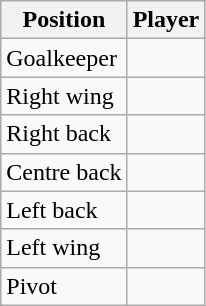<table class="wikitable">
<tr>
<th>Position</th>
<th>Player</th>
</tr>
<tr>
<td>Goalkeeper</td>
<td></td>
</tr>
<tr>
<td>Right wing</td>
<td></td>
</tr>
<tr>
<td>Right back</td>
<td></td>
</tr>
<tr>
<td>Centre back</td>
<td></td>
</tr>
<tr>
<td>Left back</td>
<td></td>
</tr>
<tr>
<td>Left wing</td>
<td></td>
</tr>
<tr>
<td>Pivot</td>
<td></td>
</tr>
</table>
